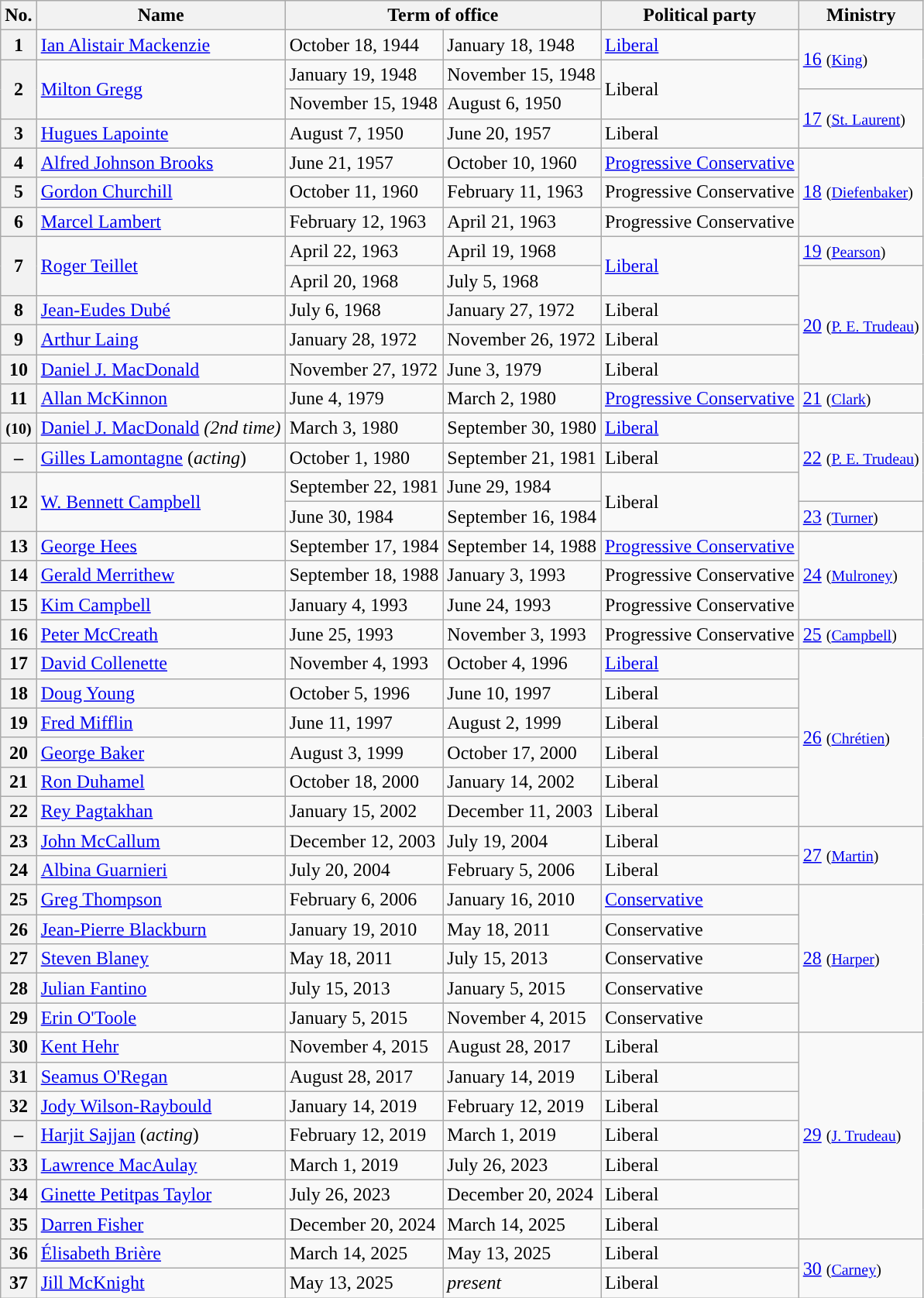<table class="wikitable">
<tr>
<th>No.</th>
<th>Name</th>
<th colspan=2>Term of office</th>
<th>Political party</th>
<th>Ministry</th>
</tr>
<tr>
<th style="background:">1</th>
<td><a href='#'>Ian Alistair Mackenzie</a></td>
<td>October 18, 1944</td>
<td>January 18, 1948</td>
<td><a href='#'>Liberal</a></td>
<td rowspan=2><a href='#'>16</a> <small>(<a href='#'>King</a>)</small></td>
</tr>
<tr>
<th rowspan=2 style="background:">2</th>
<td rowspan=2><a href='#'>Milton Gregg</a></td>
<td>January 19, 1948</td>
<td>November 15, 1948</td>
<td rowspan=2>Liberal</td>
</tr>
<tr>
<td>November 15, 1948</td>
<td>August 6, 1950</td>
<td rowspan=2><a href='#'>17</a> <small>(<a href='#'>St. Laurent</a>)</small></td>
</tr>
<tr>
<th style="background:">3</th>
<td><a href='#'>Hugues Lapointe</a></td>
<td>August 7, 1950</td>
<td>June 20, 1957</td>
<td>Liberal</td>
</tr>
<tr>
<th style="background:">4</th>
<td><a href='#'>Alfred Johnson Brooks</a></td>
<td>June 21, 1957</td>
<td>October 10, 1960</td>
<td><a href='#'>Progressive Conservative</a></td>
<td rowspan=3><a href='#'>18</a> <small>(<a href='#'>Diefenbaker</a>)</small></td>
</tr>
<tr>
<th style="background:">5</th>
<td><a href='#'>Gordon Churchill</a></td>
<td>October 11, 1960</td>
<td>February 11, 1963</td>
<td>Progressive Conservative</td>
</tr>
<tr>
<th style="background:">6</th>
<td><a href='#'>Marcel Lambert</a></td>
<td>February 12, 1963</td>
<td>April 21, 1963</td>
<td>Progressive Conservative</td>
</tr>
<tr>
<th rowspan=2 style="background:">7</th>
<td rowspan=2><a href='#'>Roger Teillet</a></td>
<td>April 22, 1963</td>
<td>April 19, 1968</td>
<td rowspan=2><a href='#'>Liberal</a></td>
<td><a href='#'>19</a> <small>(<a href='#'>Pearson</a>)</small></td>
</tr>
<tr>
<td>April 20, 1968</td>
<td>July 5, 1968</td>
<td rowspan=4><a href='#'>20</a> <small>(<a href='#'>P. E. Trudeau</a>)</small></td>
</tr>
<tr>
<th style="background:">8</th>
<td><a href='#'>Jean-Eudes Dubé</a></td>
<td>July 6, 1968</td>
<td>January 27, 1972</td>
<td>Liberal</td>
</tr>
<tr>
<th style="background:">9</th>
<td><a href='#'>Arthur Laing</a></td>
<td>January 28, 1972</td>
<td>November 26, 1972</td>
<td>Liberal</td>
</tr>
<tr>
<th style="background:">10</th>
<td><a href='#'>Daniel J. MacDonald</a></td>
<td>November 27, 1972</td>
<td>June 3, 1979</td>
<td>Liberal</td>
</tr>
<tr>
<th style="background:">11</th>
<td><a href='#'>Allan McKinnon</a></td>
<td>June 4, 1979</td>
<td>March 2, 1980</td>
<td><a href='#'>Progressive Conservative</a></td>
<td><a href='#'>21</a> <small>(<a href='#'>Clark</a>)</small></td>
</tr>
<tr>
<th style="background:"><small>(10)</small></th>
<td><a href='#'>Daniel J. MacDonald</a> <em>(2nd time)</em></td>
<td>March 3, 1980</td>
<td>September 30, 1980</td>
<td><a href='#'>Liberal</a></td>
<td rowspan=3><a href='#'>22</a> <small>(<a href='#'>P. E. Trudeau</a>)</small></td>
</tr>
<tr>
<th style="background:">–</th>
<td><a href='#'>Gilles Lamontagne</a> (<em>acting</em>)</td>
<td>October 1, 1980</td>
<td>September 21, 1981</td>
<td>Liberal</td>
</tr>
<tr>
<th rowspan=2 style="background:">12</th>
<td rowspan=2><a href='#'>W. Bennett Campbell</a></td>
<td>September 22, 1981</td>
<td>June 29, 1984</td>
<td rowspan=2>Liberal</td>
</tr>
<tr>
<td>June 30, 1984</td>
<td>September 16, 1984</td>
<td><a href='#'>23</a> <small>(<a href='#'>Turner</a>)</small></td>
</tr>
<tr>
<th style="background:">13</th>
<td><a href='#'>George Hees</a></td>
<td>September 17, 1984</td>
<td>September 14, 1988</td>
<td><a href='#'>Progressive Conservative</a></td>
<td rowspan=3><a href='#'>24</a> <small>(<a href='#'>Mulroney</a>)</small></td>
</tr>
<tr>
<th style="background:">14</th>
<td><a href='#'>Gerald Merrithew</a></td>
<td>September 18, 1988</td>
<td>January 3, 1993</td>
<td>Progressive Conservative</td>
</tr>
<tr>
<th style="background:">15</th>
<td><a href='#'>Kim Campbell</a></td>
<td>January 4, 1993</td>
<td>June 24, 1993</td>
<td>Progressive Conservative</td>
</tr>
<tr>
<th style="background:">16</th>
<td><a href='#'>Peter McCreath</a></td>
<td>June 25, 1993</td>
<td>November 3, 1993</td>
<td>Progressive Conservative</td>
<td><a href='#'>25</a> <small>(<a href='#'>Campbell</a>)</small></td>
</tr>
<tr>
<th style="background:">17</th>
<td><a href='#'>David Collenette</a></td>
<td>November 4, 1993</td>
<td>October 4, 1996</td>
<td><a href='#'>Liberal</a></td>
<td rowspan=6><a href='#'>26</a> <small>(<a href='#'>Chrétien</a>)</small></td>
</tr>
<tr>
<th style="background:">18</th>
<td><a href='#'>Doug Young</a></td>
<td>October 5, 1996</td>
<td>June 10, 1997</td>
<td>Liberal</td>
</tr>
<tr>
<th style="background:">19</th>
<td><a href='#'>Fred Mifflin</a></td>
<td>June 11, 1997</td>
<td>August 2, 1999</td>
<td>Liberal</td>
</tr>
<tr>
<th style="background:">20</th>
<td><a href='#'>George Baker</a></td>
<td>August 3, 1999</td>
<td>October 17, 2000</td>
<td>Liberal</td>
</tr>
<tr>
<th style="background:">21</th>
<td><a href='#'>Ron Duhamel</a></td>
<td>October 18, 2000</td>
<td>January 14, 2002</td>
<td>Liberal</td>
</tr>
<tr>
<th style="background:">22</th>
<td><a href='#'>Rey Pagtakhan</a></td>
<td>January 15, 2002</td>
<td>December 11, 2003</td>
<td>Liberal</td>
</tr>
<tr>
<th style="background:">23</th>
<td><a href='#'>John McCallum</a></td>
<td>December 12, 2003</td>
<td>July 19, 2004</td>
<td>Liberal</td>
<td rowspan=2><a href='#'>27</a> <small>(<a href='#'>Martin</a>)</small></td>
</tr>
<tr>
<th style="background:">24</th>
<td><a href='#'>Albina Guarnieri</a></td>
<td>July 20, 2004</td>
<td>February 5, 2006</td>
<td>Liberal</td>
</tr>
<tr>
<th style="background:">25</th>
<td><a href='#'>Greg Thompson</a></td>
<td>February 6, 2006</td>
<td>January 16, 2010</td>
<td><a href='#'>Conservative</a></td>
<td rowspan=5><a href='#'>28</a> <small>(<a href='#'>Harper</a>)</small></td>
</tr>
<tr>
<th style="background:">26</th>
<td><a href='#'>Jean-Pierre Blackburn</a></td>
<td>January 19, 2010</td>
<td>May 18, 2011</td>
<td>Conservative</td>
</tr>
<tr>
<th style="background:">27</th>
<td><a href='#'>Steven Blaney</a></td>
<td>May 18, 2011</td>
<td>July 15, 2013</td>
<td>Conservative</td>
</tr>
<tr>
<th style="background:">28</th>
<td><a href='#'>Julian Fantino</a></td>
<td>July 15, 2013</td>
<td>January 5, 2015</td>
<td>Conservative</td>
</tr>
<tr>
<th style="background:">29</th>
<td><a href='#'>Erin O'Toole</a></td>
<td>January 5, 2015</td>
<td>November 4, 2015</td>
<td>Conservative</td>
</tr>
<tr>
<th style="background:">30</th>
<td><a href='#'>Kent Hehr</a></td>
<td>November 4, 2015</td>
<td>August 28, 2017</td>
<td>Liberal</td>
<td rowspan="7"><a href='#'>29</a> <small>(<a href='#'>J. Trudeau</a>)</small></td>
</tr>
<tr>
<th style="background:">31</th>
<td><a href='#'>Seamus O'Regan</a></td>
<td>August 28, 2017</td>
<td>January 14, 2019</td>
<td>Liberal</td>
</tr>
<tr>
<th style="background:">32</th>
<td><a href='#'>Jody Wilson-Raybould</a></td>
<td>January 14, 2019</td>
<td>February 12, 2019</td>
<td>Liberal</td>
</tr>
<tr>
<th style="background:">–</th>
<td><a href='#'>Harjit Sajjan</a> (<em>acting</em>)</td>
<td>February 12, 2019</td>
<td>March 1, 2019</td>
<td>Liberal</td>
</tr>
<tr>
<th style="background:">33</th>
<td><a href='#'>Lawrence MacAulay</a></td>
<td>March 1, 2019</td>
<td>July 26, 2023</td>
<td>Liberal</td>
</tr>
<tr>
<th style="background:">34</th>
<td><a href='#'>Ginette Petitpas Taylor</a></td>
<td>July 26, 2023</td>
<td>December 20, 2024</td>
<td>Liberal</td>
</tr>
<tr>
<th style="background:">35</th>
<td><a href='#'>Darren Fisher</a></td>
<td>December 20, 2024</td>
<td>March 14, 2025</td>
<td>Liberal</td>
</tr>
<tr>
<th style="background:">36</th>
<td><a href='#'>Élisabeth Brière</a></td>
<td>March 14, 2025</td>
<td>May 13, 2025</td>
<td>Liberal</td>
<td rowspan="2"><a href='#'>30</a> <small>(<a href='#'>Carney</a>)</small></td>
</tr>
<tr>
<th style="background:">37</th>
<td><a href='#'>Jill McKnight</a></td>
<td>May 13, 2025</td>
<td><em>present</em></td>
<td>Liberal</td>
</tr>
</table>
